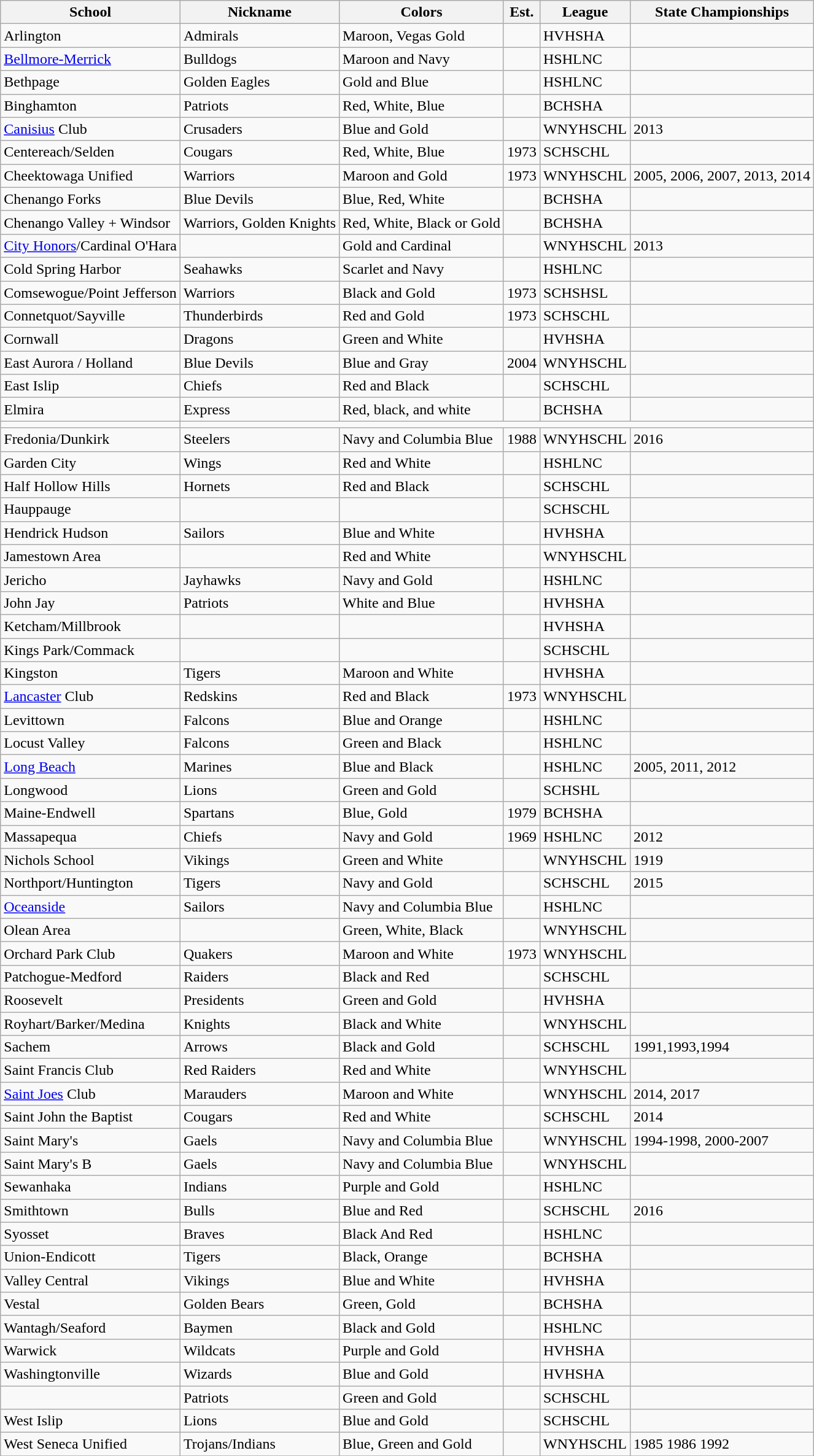<table class="wikitable mw-collapsible mw-collapsed">
<tr>
<th>School</th>
<th>Nickname</th>
<th>Colors</th>
<th>Est.</th>
<th>League</th>
<th>State Championships</th>
</tr>
<tr>
<td>Arlington</td>
<td>Admirals</td>
<td>Maroon, Vegas Gold</td>
<td></td>
<td>HVHSHA</td>
<td></td>
</tr>
<tr>
<td><a href='#'>Bellmore-Merrick</a></td>
<td>Bulldogs</td>
<td>Maroon and Navy</td>
<td></td>
<td>HSHLNC</td>
<td></td>
</tr>
<tr>
<td>Bethpage</td>
<td>Golden Eagles</td>
<td>Gold and Blue</td>
<td></td>
<td>HSHLNC</td>
<td></td>
</tr>
<tr>
<td>Binghamton</td>
<td>Patriots</td>
<td>Red, White, Blue</td>
<td></td>
<td>BCHSHA</td>
<td></td>
</tr>
<tr>
<td><a href='#'>Canisius</a> Club</td>
<td>Crusaders</td>
<td>Blue and Gold</td>
<td></td>
<td>WNYHSCHL</td>
<td>2013</td>
</tr>
<tr>
<td>Centereach/Selden</td>
<td>Cougars</td>
<td>Red, White, Blue</td>
<td>1973</td>
<td>SCHSCHL</td>
<td></td>
</tr>
<tr>
<td>Cheektowaga Unified</td>
<td>Warriors</td>
<td>Maroon and Gold</td>
<td>1973</td>
<td>WNYHSCHL</td>
<td>2005, 2006, 2007, 2013, 2014</td>
</tr>
<tr>
<td>Chenango Forks</td>
<td>Blue Devils</td>
<td>Blue, Red, White</td>
<td></td>
<td>BCHSHA</td>
<td></td>
</tr>
<tr>
<td>Chenango Valley + Windsor</td>
<td>Warriors, Golden Knights</td>
<td>Red, White, Black or Gold</td>
<td></td>
<td>BCHSHA</td>
<td></td>
</tr>
<tr>
<td><a href='#'>City Honors</a>/Cardinal O'Hara</td>
<td></td>
<td>Gold and Cardinal</td>
<td></td>
<td>WNYHSCHL</td>
<td>2013</td>
</tr>
<tr>
<td>Cold Spring Harbor</td>
<td>Seahawks</td>
<td>Scarlet and Navy</td>
<td></td>
<td>HSHLNC</td>
<td></td>
</tr>
<tr>
<td>Comsewogue/Point Jefferson</td>
<td>Warriors</td>
<td>Black and Gold</td>
<td>1973</td>
<td>SCHSHSL</td>
<td></td>
</tr>
<tr>
<td>Connetquot/Sayville</td>
<td>Thunderbirds</td>
<td>Red and Gold</td>
<td>1973</td>
<td>SCHSCHL</td>
<td></td>
</tr>
<tr>
<td>Cornwall</td>
<td>Dragons</td>
<td>Green and White</td>
<td></td>
<td>HVHSHA</td>
<td></td>
</tr>
<tr>
<td>East Aurora / Holland</td>
<td>Blue Devils</td>
<td>Blue and Gray</td>
<td>2004</td>
<td>WNYHSCHL</td>
<td></td>
</tr>
<tr>
<td>East Islip</td>
<td>Chiefs</td>
<td>Red and Black</td>
<td></td>
<td>SCHSCHL</td>
<td></td>
</tr>
<tr>
<td>Elmira</td>
<td>Express</td>
<td>Red, black, and white</td>
<td></td>
<td>BCHSHA</td>
<td></td>
</tr>
<tr WNYHSCHL ||>
<td></td>
</tr>
<tr>
<td>Fredonia/Dunkirk</td>
<td>Steelers</td>
<td>Navy and Columbia Blue</td>
<td>1988</td>
<td>WNYHSCHL</td>
<td>2016</td>
</tr>
<tr>
<td>Garden City</td>
<td>Wings</td>
<td>Red and White</td>
<td></td>
<td>HSHLNC</td>
<td></td>
</tr>
<tr>
<td>Half Hollow Hills</td>
<td>Hornets</td>
<td>Red and Black</td>
<td></td>
<td>SCHSCHL</td>
<td></td>
</tr>
<tr>
<td>Hauppauge</td>
<td></td>
<td></td>
<td></td>
<td>SCHSCHL</td>
<td></td>
</tr>
<tr>
<td>Hendrick Hudson</td>
<td>Sailors</td>
<td>Blue and White</td>
<td></td>
<td>HVHSHA</td>
<td></td>
</tr>
<tr>
<td>Jamestown Area</td>
<td></td>
<td>Red and White</td>
<td></td>
<td>WNYHSCHL</td>
<td></td>
</tr>
<tr>
<td>Jericho</td>
<td>Jayhawks</td>
<td>Navy and Gold</td>
<td></td>
<td>HSHLNC</td>
<td></td>
</tr>
<tr>
<td>John Jay</td>
<td>Patriots</td>
<td>White and Blue</td>
<td></td>
<td>HVHSHA</td>
<td></td>
</tr>
<tr>
<td>Ketcham/Millbrook</td>
<td></td>
<td></td>
<td></td>
<td>HVHSHA</td>
<td></td>
</tr>
<tr>
<td>Kings Park/Commack</td>
<td></td>
<td></td>
<td></td>
<td>SCHSCHL</td>
<td></td>
</tr>
<tr>
<td>Kingston</td>
<td>Tigers</td>
<td>Maroon and White</td>
<td></td>
<td>HVHSHA</td>
<td></td>
</tr>
<tr>
<td><a href='#'>Lancaster</a> Club</td>
<td>Redskins</td>
<td>Red and Black</td>
<td>1973</td>
<td>WNYHSCHL</td>
<td></td>
</tr>
<tr>
<td>Levittown</td>
<td>Falcons</td>
<td>Blue and Orange</td>
<td></td>
<td>HSHLNC</td>
<td></td>
</tr>
<tr>
<td>Locust Valley</td>
<td>Falcons</td>
<td>Green and Black</td>
<td></td>
<td>HSHLNC</td>
<td></td>
</tr>
<tr>
<td><a href='#'>Long Beach</a></td>
<td>Marines</td>
<td>Blue and Black</td>
<td></td>
<td>HSHLNC</td>
<td>2005, 2011, 2012</td>
</tr>
<tr>
<td>Longwood</td>
<td>Lions</td>
<td>Green and Gold</td>
<td></td>
<td>SCHSHL</td>
<td></td>
</tr>
<tr>
<td>Maine-Endwell</td>
<td>Spartans</td>
<td>Blue, Gold</td>
<td>1979</td>
<td>BCHSHA</td>
<td></td>
</tr>
<tr>
<td>Massapequa</td>
<td>Chiefs</td>
<td>Navy and Gold</td>
<td>1969</td>
<td>HSHLNC</td>
<td>2012</td>
</tr>
<tr>
<td>Nichols School</td>
<td>Vikings</td>
<td>Green and White</td>
<td></td>
<td>WNYHSCHL</td>
<td>1919</td>
</tr>
<tr>
<td>Northport/Huntington</td>
<td>Tigers</td>
<td>Navy and Gold</td>
<td></td>
<td>SCHSCHL</td>
<td>2015</td>
</tr>
<tr>
<td><a href='#'>Oceanside</a></td>
<td>Sailors</td>
<td>Navy and Columbia Blue</td>
<td></td>
<td>HSHLNC</td>
<td></td>
</tr>
<tr>
<td>Olean Area</td>
<td></td>
<td>Green, White, Black</td>
<td></td>
<td>WNYHSCHL</td>
<td></td>
</tr>
<tr>
<td>Orchard Park Club</td>
<td>Quakers</td>
<td>Maroon and White</td>
<td>1973</td>
<td>WNYHSCHL</td>
<td></td>
</tr>
<tr>
<td>Patchogue-Medford</td>
<td>Raiders</td>
<td>Black and Red</td>
<td></td>
<td>SCHSCHL</td>
<td></td>
</tr>
<tr>
<td>Roosevelt</td>
<td>Presidents</td>
<td>Green and Gold</td>
<td></td>
<td>HVHSHA</td>
<td></td>
</tr>
<tr>
<td>Royhart/Barker/Medina</td>
<td>Knights</td>
<td>Black and White</td>
<td></td>
<td>WNYHSCHL</td>
<td></td>
</tr>
<tr>
<td>Sachem</td>
<td>Arrows</td>
<td>Black and Gold</td>
<td></td>
<td>SCHSCHL</td>
<td>1991,1993,1994</td>
</tr>
<tr>
<td>Saint Francis Club</td>
<td>Red Raiders</td>
<td>Red and White</td>
<td></td>
<td>WNYHSCHL</td>
<td></td>
</tr>
<tr>
<td><a href='#'>Saint Joes</a> Club</td>
<td>Marauders</td>
<td>Maroon and White</td>
<td></td>
<td>WNYHSCHL</td>
<td>2014, 2017</td>
</tr>
<tr>
<td>Saint John the Baptist</td>
<td>Cougars</td>
<td>Red and White</td>
<td></td>
<td>SCHSCHL</td>
<td>2014</td>
</tr>
<tr>
<td>Saint Mary's</td>
<td>Gaels</td>
<td>Navy and Columbia Blue</td>
<td></td>
<td>WNYHSCHL</td>
<td>1994-1998, 2000-2007</td>
</tr>
<tr>
<td>Saint Mary's B</td>
<td>Gaels</td>
<td>Navy and Columbia Blue</td>
<td></td>
<td>WNYHSCHL</td>
<td></td>
</tr>
<tr>
<td>Sewanhaka</td>
<td>Indians</td>
<td>Purple and Gold</td>
<td></td>
<td>HSHLNC</td>
<td></td>
</tr>
<tr>
<td>Smithtown</td>
<td>Bulls</td>
<td>Blue and Red</td>
<td></td>
<td>SCHSCHL</td>
<td>2016</td>
</tr>
<tr>
<td>Syosset</td>
<td>Braves</td>
<td>Black And Red</td>
<td></td>
<td>HSHLNC</td>
<td></td>
</tr>
<tr>
<td>Union-Endicott</td>
<td>Tigers</td>
<td>Black, Orange</td>
<td></td>
<td>BCHSHA</td>
<td></td>
</tr>
<tr>
<td>Valley Central</td>
<td>Vikings</td>
<td>Blue and White</td>
<td></td>
<td>HVHSHA</td>
<td></td>
</tr>
<tr>
<td>Vestal</td>
<td>Golden Bears</td>
<td>Green, Gold</td>
<td></td>
<td>BCHSHA</td>
<td></td>
</tr>
<tr>
<td>Wantagh/Seaford</td>
<td>Baymen</td>
<td>Black and Gold</td>
<td></td>
<td>HSHLNC</td>
<td></td>
</tr>
<tr>
<td>Warwick</td>
<td>Wildcats</td>
<td>Purple and Gold</td>
<td></td>
<td>HVHSHA</td>
<td></td>
</tr>
<tr>
<td>Washingtonville</td>
<td>Wizards</td>
<td>Blue and Gold</td>
<td></td>
<td>HVHSHA</td>
<td></td>
</tr>
<tr>
<td></td>
<td>Patriots</td>
<td>Green and Gold</td>
<td></td>
<td>SCHSCHL</td>
<td></td>
</tr>
<tr>
<td>West Islip</td>
<td>Lions</td>
<td>Blue and Gold</td>
<td></td>
<td>SCHSCHL</td>
<td></td>
</tr>
<tr>
<td>West Seneca Unified</td>
<td>Trojans/Indians</td>
<td>Blue, Green and Gold</td>
<td></td>
<td>WNYHSCHL</td>
<td>1985 1986 1992</td>
</tr>
<tr>
</tr>
</table>
